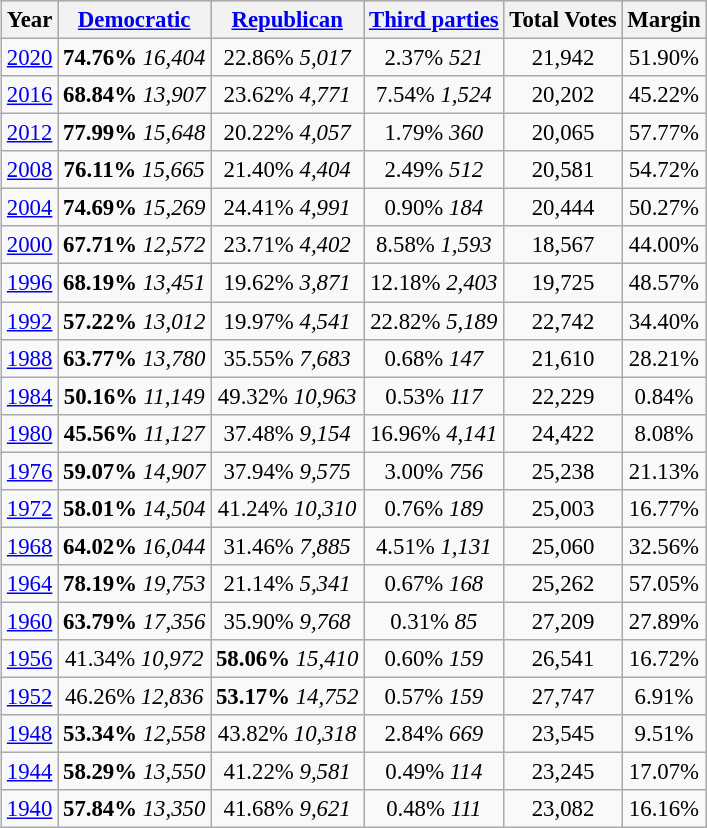<table class="wikitable mw-collapsible" style="float:center; margin:1em; font-size:95%;">
<tr style="background:lightgrey;">
<th>Year</th>
<th><a href='#'>Democratic</a></th>
<th><a href='#'>Republican</a></th>
<th><a href='#'>Third parties</a></th>
<th>Total Votes</th>
<th>Margin</th>
</tr>
<tr>
<td align="center" ><a href='#'>2020</a></td>
<td align="center" ><strong>74.76%</strong> <em>16,404</em></td>
<td align="center" >22.86% <em>5,017</em></td>
<td align="center" >2.37% <em>521</em></td>
<td align="center" >21,942</td>
<td align="center" >51.90%</td>
</tr>
<tr>
<td align="center" ><a href='#'>2016</a></td>
<td align="center" ><strong>68.84%</strong> <em>13,907</em></td>
<td align="center" >23.62% <em>4,771</em></td>
<td align="center" >7.54% <em>1,524</em></td>
<td align="center" >20,202</td>
<td align="center" >45.22%</td>
</tr>
<tr>
<td align="center" ><a href='#'>2012</a></td>
<td align="center" ><strong>77.99%</strong> <em>15,648</em></td>
<td align="center" >20.22% <em>4,057</em></td>
<td align="center" >1.79% <em>360</em></td>
<td align="center" >20,065</td>
<td align="center" >57.77%</td>
</tr>
<tr>
<td align="center" ><a href='#'>2008</a></td>
<td align="center" ><strong>76.11%</strong> <em>15,665</em></td>
<td align="center" >21.40% <em>4,404</em></td>
<td align="center" >2.49% <em>512</em></td>
<td align="center" >20,581</td>
<td align="center" >54.72%</td>
</tr>
<tr>
<td align="center" ><a href='#'>2004</a></td>
<td align="center" ><strong>74.69%</strong> <em>15,269</em></td>
<td align="center" >24.41% <em>4,991</em></td>
<td align="center" >0.90% <em>184</em></td>
<td align="center" >20,444</td>
<td align="center" >50.27%</td>
</tr>
<tr>
<td align="center" ><a href='#'>2000</a></td>
<td align="center" ><strong>67.71%</strong> <em>12,572</em></td>
<td align="center" >23.71% <em>4,402</em></td>
<td align="center" >8.58% <em>1,593</em></td>
<td align="center" >18,567</td>
<td align="center" >44.00%</td>
</tr>
<tr>
<td align="center" ><a href='#'>1996</a></td>
<td align="center" ><strong>68.19%</strong> <em>13,451</em></td>
<td align="center" >19.62% <em>3,871</em></td>
<td align="center" >12.18% <em>2,403</em></td>
<td align="center" >19,725</td>
<td align="center" >48.57%</td>
</tr>
<tr>
<td align="center" ><a href='#'>1992</a></td>
<td align="center" ><strong>57.22%</strong> <em>13,012</em></td>
<td align="center" >19.97% <em>4,541</em></td>
<td align="center" >22.82% <em>5,189</em></td>
<td align="center" >22,742</td>
<td align="center" >34.40%</td>
</tr>
<tr>
<td align="center" ><a href='#'>1988</a></td>
<td align="center" ><strong>63.77%</strong> <em>13,780</em></td>
<td align="center" >35.55% <em>7,683</em></td>
<td align="center" >0.68% <em>147</em></td>
<td align="center" >21,610</td>
<td align="center" >28.21%</td>
</tr>
<tr>
<td align="center" ><a href='#'>1984</a></td>
<td align="center" ><strong>50.16%</strong> <em>11,149</em></td>
<td align="center" >49.32% <em>10,963</em></td>
<td align="center" >0.53% <em>117</em></td>
<td align="center" >22,229</td>
<td align="center" >0.84%</td>
</tr>
<tr>
<td align="center" ><a href='#'>1980</a></td>
<td align="center" ><strong>45.56%</strong> <em>11,127</em></td>
<td align="center" >37.48% <em>9,154</em></td>
<td align="center" >16.96% <em>4,141</em></td>
<td align="center" >24,422</td>
<td align="center" >8.08%</td>
</tr>
<tr>
<td align="center" ><a href='#'>1976</a></td>
<td align="center" ><strong>59.07%</strong> <em>14,907</em></td>
<td align="center" >37.94% <em>9,575</em></td>
<td align="center" >3.00% <em>756</em></td>
<td align="center" >25,238</td>
<td align="center" >21.13%</td>
</tr>
<tr>
<td align="center" ><a href='#'>1972</a></td>
<td align="center" ><strong>58.01%</strong> <em>14,504</em></td>
<td align="center" >41.24% <em>10,310</em></td>
<td align="center" >0.76% <em>189</em></td>
<td align="center" >25,003</td>
<td align="center" >16.77%</td>
</tr>
<tr>
<td align="center" ><a href='#'>1968</a></td>
<td align="center" ><strong>64.02%</strong> <em>16,044</em></td>
<td align="center" >31.46% <em>7,885</em></td>
<td align="center" >4.51% <em>1,131</em></td>
<td align="center" >25,060</td>
<td align="center" >32.56%</td>
</tr>
<tr>
<td align="center" ><a href='#'>1964</a></td>
<td align="center" ><strong>78.19%</strong> <em>19,753</em></td>
<td align="center" >21.14% <em>5,341</em></td>
<td align="center" >0.67% <em>168</em></td>
<td align="center" >25,262</td>
<td align="center" >57.05%</td>
</tr>
<tr>
<td align="center" ><a href='#'>1960</a></td>
<td align="center" ><strong>63.79%</strong> <em>17,356</em></td>
<td align="center" >35.90% <em>9,768</em></td>
<td align="center" >0.31% <em>85</em></td>
<td align="center" >27,209</td>
<td align="center" >27.89%</td>
</tr>
<tr>
<td align="center" ><a href='#'>1956</a></td>
<td align="center" >41.34% <em>10,972</em></td>
<td align="center" ><strong>58.06%</strong> <em>15,410</em></td>
<td align="center" >0.60% <em>159</em></td>
<td align="center" >26,541</td>
<td align="center" >16.72%</td>
</tr>
<tr>
<td align="center" ><a href='#'>1952</a></td>
<td align="center" >46.26% <em>12,836</em></td>
<td align="center" ><strong>53.17%</strong> <em>14,752</em></td>
<td align="center" >0.57% <em>159</em></td>
<td align="center" >27,747</td>
<td align="center" >6.91%</td>
</tr>
<tr>
<td align="center" ><a href='#'>1948</a></td>
<td align="center" ><strong>53.34%</strong> <em>12,558</em></td>
<td align="center" >43.82% <em>10,318</em></td>
<td align="center" >2.84% <em>669</em></td>
<td align="center" >23,545</td>
<td align="center" >9.51%</td>
</tr>
<tr>
<td align="center" ><a href='#'>1944</a></td>
<td align="center" ><strong>58.29%</strong> <em>13,550</em></td>
<td align="center" >41.22% <em>9,581</em></td>
<td align="center" >0.49% <em>114</em></td>
<td align="center" >23,245</td>
<td align="center" >17.07%</td>
</tr>
<tr>
<td align="center" ><a href='#'>1940</a></td>
<td align="center" ><strong>57.84%</strong> <em>13,350</em></td>
<td align="center" >41.68% <em>9,621</em></td>
<td align="center" >0.48% <em>111</em></td>
<td align="center" >23,082</td>
<td align="center" >16.16%</td>
</tr>
</table>
